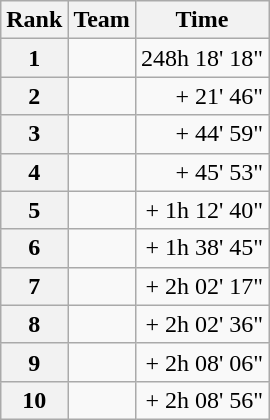<table class="wikitable">
<tr>
<th scope="col">Rank</th>
<th scope="col">Team</th>
<th scope="col">Time</th>
</tr>
<tr>
<th scope="row">1</th>
<td></td>
<td style="text-align:right;">248h 18' 18"</td>
</tr>
<tr>
<th scope="row">2</th>
<td></td>
<td style="text-align:right;">+ 21' 46"</td>
</tr>
<tr>
<th scope="row">3</th>
<td></td>
<td style="text-align:right;">+ 44' 59"</td>
</tr>
<tr>
<th scope="row">4</th>
<td></td>
<td style="text-align:right;">+ 45' 53"</td>
</tr>
<tr>
<th scope="row">5</th>
<td></td>
<td style="text-align:right;">+ 1h 12' 40"</td>
</tr>
<tr>
<th scope="row">6</th>
<td></td>
<td style="text-align:right;">+ 1h 38' 45"</td>
</tr>
<tr>
<th scope="row">7</th>
<td></td>
<td style="text-align:right;">+ 2h 02' 17"</td>
</tr>
<tr>
<th scope="row">8</th>
<td></td>
<td style="text-align:right;">+ 2h 02' 36"</td>
</tr>
<tr>
<th scope="row">9</th>
<td></td>
<td style="text-align:right;">+ 2h 08' 06"</td>
</tr>
<tr>
<th scope="row">10</th>
<td></td>
<td style="text-align:right;">+ 2h 08' 56"</td>
</tr>
</table>
